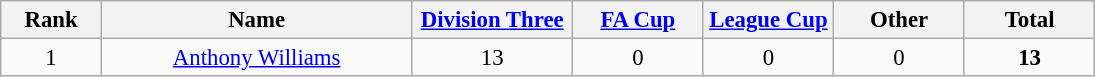<table class="wikitable" style="font-size: 95%; text-align: center;">
<tr>
<th width=60>Rank</th>
<th width=200>Name</th>
<th width=100><a href='#'>Division Three</a></th>
<th width=80><a href='#'>FA Cup</a></th>
<th width=80><a href='#'>League Cup</a></th>
<th width=80>Other</th>
<th width=80><strong>Total</strong></th>
</tr>
<tr>
<td>1</td>
<td><a href='#'>Anthony Williams</a></td>
<td>13</td>
<td>0</td>
<td>0</td>
<td>0</td>
<td><strong>13</strong></td>
</tr>
</table>
